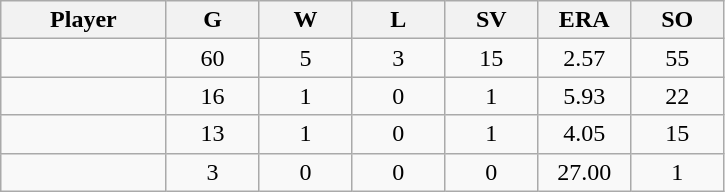<table class="wikitable sortable">
<tr>
<th bgcolor="#DDDDFF" width="16%">Player</th>
<th bgcolor="#DDDDFF" width="9%">G</th>
<th bgcolor="#DDDDFF" width="9%">W</th>
<th bgcolor="#DDDDFF" width="9%">L</th>
<th bgcolor="#DDDDFF" width="9%">SV</th>
<th bgcolor="#DDDDFF" width="9%">ERA</th>
<th bgcolor="#DDDDFF" width="9%">SO</th>
</tr>
<tr align="center">
<td></td>
<td>60</td>
<td>5</td>
<td>3</td>
<td>15</td>
<td>2.57</td>
<td>55</td>
</tr>
<tr align="center">
<td></td>
<td>16</td>
<td>1</td>
<td>0</td>
<td>1</td>
<td>5.93</td>
<td>22</td>
</tr>
<tr align="center">
<td></td>
<td>13</td>
<td>1</td>
<td>0</td>
<td>1</td>
<td>4.05</td>
<td>15</td>
</tr>
<tr align="center">
<td></td>
<td>3</td>
<td>0</td>
<td>0</td>
<td>0</td>
<td>27.00</td>
<td>1</td>
</tr>
</table>
